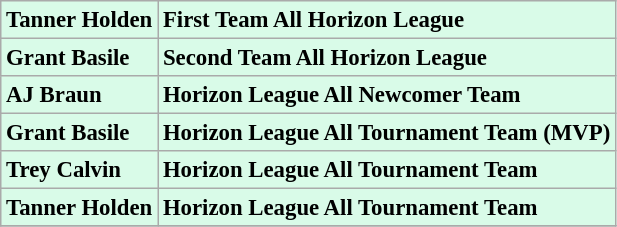<table class="wikitable" style="background:#d9fbe8; font-size:95%;">
<tr>
<td><strong>Tanner Holden</strong></td>
<td><strong>First Team All Horizon League</strong></td>
</tr>
<tr>
<td><strong>Grant Basile</strong></td>
<td><strong>Second Team All Horizon League</strong></td>
</tr>
<tr>
<td><strong>AJ Braun</strong></td>
<td><strong>Horizon League All Newcomer Team</strong></td>
</tr>
<tr>
<td><strong>Grant Basile</strong></td>
<td><strong>Horizon League All Tournament Team (MVP)</strong></td>
</tr>
<tr>
<td><strong>Trey Calvin</strong></td>
<td><strong>Horizon League All Tournament Team</strong></td>
</tr>
<tr>
<td><strong>Tanner Holden</strong></td>
<td><strong>Horizon League All Tournament Team</strong></td>
</tr>
<tr>
</tr>
</table>
